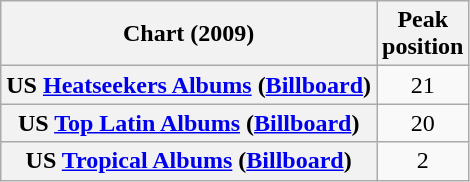<table class="wikitable sortable plainrowheaders" style="text-align:center">
<tr>
<th scope="col">Chart (2009)</th>
<th scope="col">Peak<br>position</th>
</tr>
<tr>
<th scope="row">US <a href='#'>Heatseekers Albums</a> (<a href='#'>Billboard</a>)</th>
<td align=center>21</td>
</tr>
<tr>
<th scope="row">US <a href='#'>Top Latin Albums</a> (<a href='#'>Billboard</a>)</th>
<td align=center>20</td>
</tr>
<tr>
<th scope="row">US <a href='#'>Tropical Albums</a> (<a href='#'>Billboard</a>)</th>
<td align=center>2</td>
</tr>
</table>
